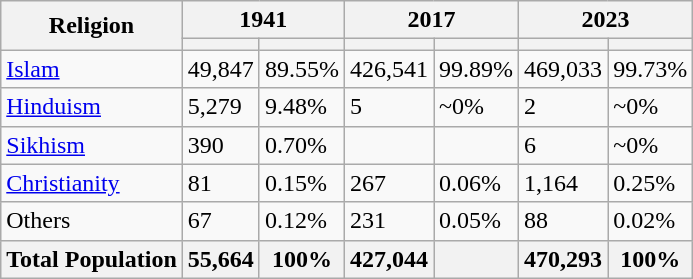<table class="wikitable sortable">
<tr>
<th rowspan="2">Religion</th>
<th colspan="2">1941</th>
<th colspan="2">2017</th>
<th colspan="2">2023</th>
</tr>
<tr>
<th></th>
<th></th>
<th></th>
<th></th>
<th></th>
<th></th>
</tr>
<tr>
<td><a href='#'>Islam</a> </td>
<td>49,847</td>
<td>89.55%</td>
<td>426,541</td>
<td>99.89%</td>
<td>469,033</td>
<td>99.73%</td>
</tr>
<tr>
<td><a href='#'>Hinduism</a> </td>
<td>5,279</td>
<td>9.48%</td>
<td>5</td>
<td>~0%</td>
<td>2</td>
<td>~0%</td>
</tr>
<tr>
<td><a href='#'>Sikhism</a> </td>
<td>390</td>
<td>0.70%</td>
<td></td>
<td></td>
<td>6</td>
<td>~0%</td>
</tr>
<tr>
<td><a href='#'>Christianity</a> </td>
<td>81</td>
<td>0.15%</td>
<td>267</td>
<td>0.06%</td>
<td>1,164</td>
<td>0.25%</td>
</tr>
<tr>
<td>Others</td>
<td>67</td>
<td>0.12%</td>
<td>231</td>
<td>0.05%</td>
<td>88</td>
<td>0.02%</td>
</tr>
<tr>
<th>Total Population</th>
<th>55,664</th>
<th>100%</th>
<th>427,044</th>
<th></th>
<th>470,293</th>
<th>100%</th>
</tr>
</table>
